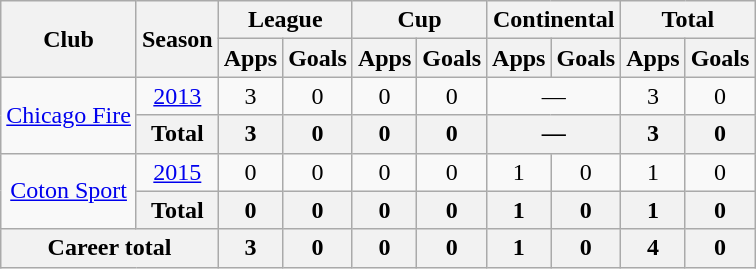<table class="wikitable" style="text-align: center;">
<tr>
<th rowspan="2">Club</th>
<th rowspan="2">Season</th>
<th colspan="2">League</th>
<th colspan="2">Cup</th>
<th colspan="2">Continental</th>
<th colspan="2">Total</th>
</tr>
<tr>
<th>Apps</th>
<th>Goals</th>
<th>Apps</th>
<th>Goals</th>
<th>Apps</th>
<th>Goals</th>
<th>Apps</th>
<th>Goals</th>
</tr>
<tr>
<td rowspan="2" valign="center"><a href='#'>Chicago Fire</a></td>
<td><a href='#'>2013</a></td>
<td>3</td>
<td>0</td>
<td>0</td>
<td>0</td>
<td colspan="2">—</td>
<td>3</td>
<td>0</td>
</tr>
<tr>
<th>Total</th>
<th>3</th>
<th>0</th>
<th>0</th>
<th>0</th>
<th colspan="2">—</th>
<th>3</th>
<th>0</th>
</tr>
<tr>
<td rowspan="2" valign="center"><a href='#'>Coton Sport</a></td>
<td><a href='#'>2015</a></td>
<td>0</td>
<td>0</td>
<td>0</td>
<td>0</td>
<td>1</td>
<td>0</td>
<td>1</td>
<td>0</td>
</tr>
<tr>
<th>Total</th>
<th>0</th>
<th>0</th>
<th>0</th>
<th>0</th>
<th>1</th>
<th>0</th>
<th>1</th>
<th>0</th>
</tr>
<tr>
<th colspan="2">Career total</th>
<th>3</th>
<th>0</th>
<th>0</th>
<th>0</th>
<th>1</th>
<th>0</th>
<th>4</th>
<th>0</th>
</tr>
</table>
